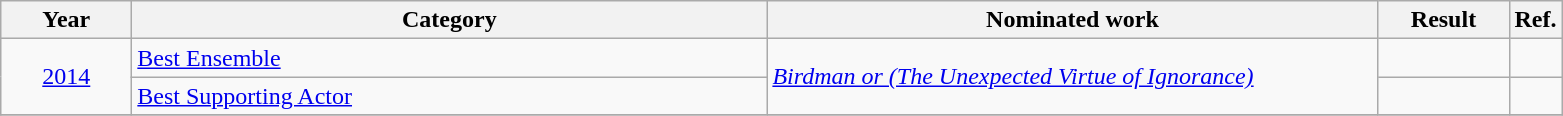<table class=wikitable>
<tr>
<th scope="col" style="width:5em;">Year</th>
<th scope="col" style="width:26em;">Category</th>
<th scope="col" style="width:25em;">Nominated work</th>
<th scope="col" style="width:5em;">Result</th>
<th>Ref.</th>
</tr>
<tr>
<td style="text-align:center;", rowspan="2"><a href='#'>2014</a></td>
<td><a href='#'>Best Ensemble</a></td>
<td rowspan="2"><em><a href='#'>Birdman or (The Unexpected Virtue of Ignorance)</a></em></td>
<td></td>
<td></td>
</tr>
<tr>
<td><a href='#'>Best Supporting Actor</a></td>
<td></td>
<td></td>
</tr>
<tr>
</tr>
</table>
